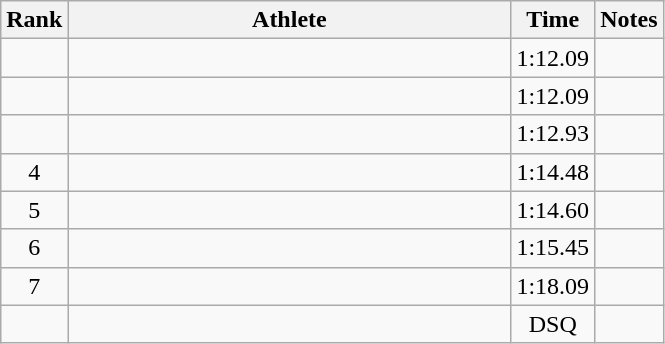<table class="wikitable" style="text-align:center">
<tr>
<th>Rank</th>
<th Style="width:18em">Athlete</th>
<th>Time</th>
<th>Notes</th>
</tr>
<tr>
<td></td>
<td style="text-align:left"></td>
<td>1:12.09</td>
<td></td>
</tr>
<tr>
<td></td>
<td style="text-align:left"></td>
<td>1:12.09</td>
<td></td>
</tr>
<tr>
<td></td>
<td style="text-align:left"></td>
<td>1:12.93</td>
<td></td>
</tr>
<tr>
<td>4</td>
<td style="text-align:left"></td>
<td>1:14.48</td>
<td></td>
</tr>
<tr>
<td>5</td>
<td style="text-align:left"></td>
<td>1:14.60</td>
<td></td>
</tr>
<tr>
<td>6</td>
<td style="text-align:left"></td>
<td>1:15.45</td>
<td></td>
</tr>
<tr>
<td>7</td>
<td style="text-align:left"></td>
<td>1:18.09</td>
<td></td>
</tr>
<tr>
<td></td>
<td style="text-align:left"></td>
<td>DSQ</td>
<td></td>
</tr>
</table>
